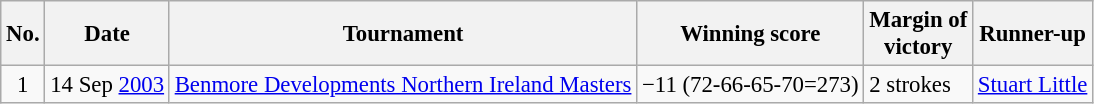<table class="wikitable" style="font-size:95%;">
<tr>
<th>No.</th>
<th>Date</th>
<th>Tournament</th>
<th>Winning score</th>
<th>Margin of<br>victory</th>
<th>Runner-up</th>
</tr>
<tr>
<td align=center>1</td>
<td align=right>14 Sep <a href='#'>2003</a></td>
<td><a href='#'>Benmore Developments Northern Ireland Masters</a></td>
<td>−11 (72-66-65-70=273)</td>
<td>2 strokes</td>
<td> <a href='#'>Stuart Little</a></td>
</tr>
</table>
